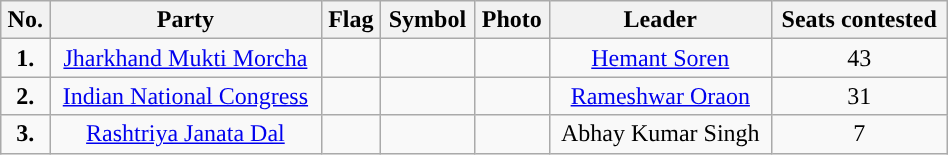<table class="wikitable" style="width:50%;">
<tr>
<th>No.</th>
<th>Party</th>
<th>Flag</th>
<th>Symbol</th>
<th>Photo</th>
<th>Leader</th>
<th>Seats contested</th>
</tr>
<tr>
<td ! style="text-align:center; background:"><strong>1.</strong></td>
<td ! style="text-align:center"><a href='#'>Jharkhand Mukti Morcha</a></td>
<td></td>
<td></td>
<td></td>
<td style="text-align:center"><a href='#'>Hemant Soren</a></td>
<td style="text-align:center">43</td>
</tr>
<tr>
<td ! style="text-align:center; background:"><strong>2.</strong></td>
<td ! style="text-align:center"><a href='#'>Indian National Congress</a></td>
<td></td>
<td></td>
<td></td>
<td style="text-align:center"><a href='#'>Rameshwar Oraon</a></td>
<td style="text-align:center">31</td>
</tr>
<tr>
<td ! style="text-align:center; background:"><strong>3.</strong></td>
<td ! style="text-align:center"><a href='#'>Rashtriya Janata Dal</a></td>
<td></td>
<td></td>
<td></td>
<td style="text-align:center">Abhay Kumar Singh</td>
<td style="text-align:center">7</td>
</tr>
</table>
